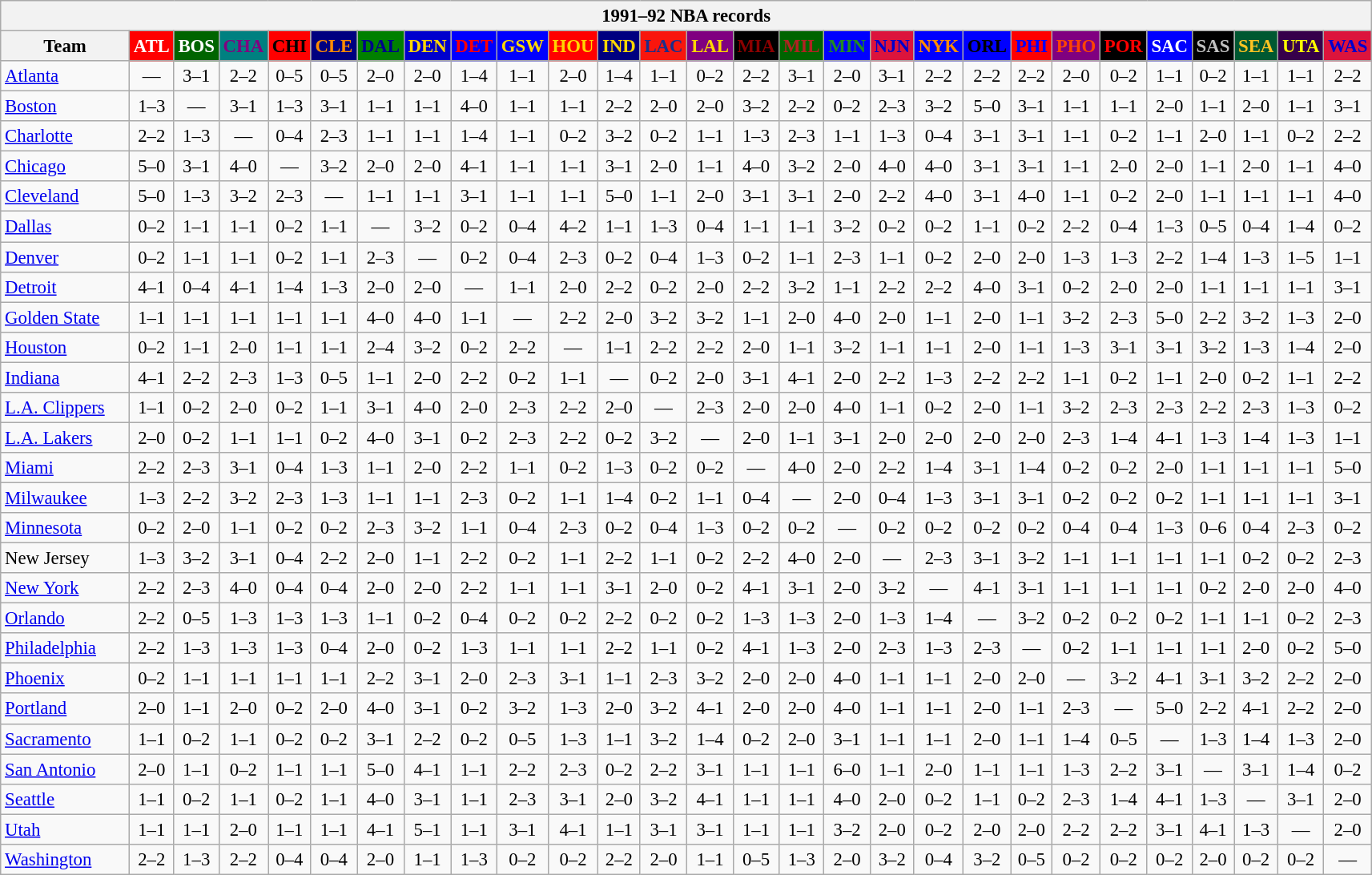<table class="wikitable" style="font-size:95%; text-align:center;">
<tr>
<th colspan=28>1991–92 NBA records</th>
</tr>
<tr>
<th width=100>Team</th>
<th style="background:#FF0000;color:#FFFFFF;width=35">ATL</th>
<th style="background:#006400;color:#FFFFFF;width=35">BOS</th>
<th style="background:#008080;color:#800080;width=35">CHA</th>
<th style="background:#FF0000;color:#000000;width=35">CHI</th>
<th style="background:#000080;color:#FF8C00;width=35">CLE</th>
<th style="background:#008000;color:#00008B;width=35">DAL</th>
<th style="background:#0000CD;color:#FFD700;width=35">DEN</th>
<th style="background:#0000FF;color:#FF0000;width=35">DET</th>
<th style="background:#0000FF;color:#FFD700;width=35">GSW</th>
<th style="background:#FF0000;color:#FFD700;width=35">HOU</th>
<th style="background:#000080;color:#FFD700;width=35">IND</th>
<th style="background:#F9160D;color:#1A2E8B;width=35">LAC</th>
<th style="background:#800080;color:#FFD700;width=35">LAL</th>
<th style="background:#000000;color:#8B0000;width=35">MIA</th>
<th style="background:#006400;color:#B22222;width=35">MIL</th>
<th style="background:#0000FF;color:#228B22;width=35">MIN</th>
<th style="background:#DC143C;color:#0000CD;width=35">NJN</th>
<th style="background:#0000FF;color:#FF8C00;width=35">NYK</th>
<th style="background:#0000FF;color:#000000;width=35">ORL</th>
<th style="background:#FF0000;color:#0000FF;width=35">PHI</th>
<th style="background:#800080;color:#FF4500;width=35">PHO</th>
<th style="background:#000000;color:#FF0000;width=35">POR</th>
<th style="background:#0000FF;color:#FFFFFF;width=35">SAC</th>
<th style="background:#000000;color:#C0C0C0;width=35">SAS</th>
<th style="background:#005831;color:#FFC322;width=35">SEA</th>
<th style="background:#36004A;color:#FFFF00;width=35">UTA</th>
<th style="background:#DC143C;color:#0000CD;width=35">WAS</th>
</tr>
<tr>
<td style="text-align:left;"><a href='#'>Atlanta</a></td>
<td>—</td>
<td>3–1</td>
<td>2–2</td>
<td>0–5</td>
<td>0–5</td>
<td>2–0</td>
<td>2–0</td>
<td>1–4</td>
<td>1–1</td>
<td>2–0</td>
<td>1–4</td>
<td>1–1</td>
<td>0–2</td>
<td>2–2</td>
<td>3–1</td>
<td>2–0</td>
<td>3–1</td>
<td>2–2</td>
<td>2–2</td>
<td>2–2</td>
<td>2–0</td>
<td>0–2</td>
<td>1–1</td>
<td>0–2</td>
<td>1–1</td>
<td>1–1</td>
<td>2–2</td>
</tr>
<tr>
<td style="text-align:left;"><a href='#'>Boston</a></td>
<td>1–3</td>
<td>—</td>
<td>3–1</td>
<td>1–3</td>
<td>3–1</td>
<td>1–1</td>
<td>1–1</td>
<td>4–0</td>
<td>1–1</td>
<td>1–1</td>
<td>2–2</td>
<td>2–0</td>
<td>2–0</td>
<td>3–2</td>
<td>2–2</td>
<td>0–2</td>
<td>2–3</td>
<td>3–2</td>
<td>5–0</td>
<td>3–1</td>
<td>1–1</td>
<td>1–1</td>
<td>2–0</td>
<td>1–1</td>
<td>2–0</td>
<td>1–1</td>
<td>3–1</td>
</tr>
<tr>
<td style="text-align:left;"><a href='#'>Charlotte</a></td>
<td>2–2</td>
<td>1–3</td>
<td>—</td>
<td>0–4</td>
<td>2–3</td>
<td>1–1</td>
<td>1–1</td>
<td>1–4</td>
<td>1–1</td>
<td>0–2</td>
<td>3–2</td>
<td>0–2</td>
<td>1–1</td>
<td>1–3</td>
<td>2–3</td>
<td>1–1</td>
<td>1–3</td>
<td>0–4</td>
<td>3–1</td>
<td>3–1</td>
<td>1–1</td>
<td>0–2</td>
<td>1–1</td>
<td>2–0</td>
<td>1–1</td>
<td>0–2</td>
<td>2–2</td>
</tr>
<tr>
<td style="text-align:left;"><a href='#'>Chicago</a></td>
<td>5–0</td>
<td>3–1</td>
<td>4–0</td>
<td>—</td>
<td>3–2</td>
<td>2–0</td>
<td>2–0</td>
<td>4–1</td>
<td>1–1</td>
<td>1–1</td>
<td>3–1</td>
<td>2–0</td>
<td>1–1</td>
<td>4–0</td>
<td>3–2</td>
<td>2–0</td>
<td>4–0</td>
<td>4–0</td>
<td>3–1</td>
<td>3–1</td>
<td>1–1</td>
<td>2–0</td>
<td>2–0</td>
<td>1–1</td>
<td>2–0</td>
<td>1–1</td>
<td>4–0</td>
</tr>
<tr>
<td style="text-align:left;"><a href='#'>Cleveland</a></td>
<td>5–0</td>
<td>1–3</td>
<td>3–2</td>
<td>2–3</td>
<td>—</td>
<td>1–1</td>
<td>1–1</td>
<td>3–1</td>
<td>1–1</td>
<td>1–1</td>
<td>5–0</td>
<td>1–1</td>
<td>2–0</td>
<td>3–1</td>
<td>3–1</td>
<td>2–0</td>
<td>2–2</td>
<td>4–0</td>
<td>3–1</td>
<td>4–0</td>
<td>1–1</td>
<td>0–2</td>
<td>2–0</td>
<td>1–1</td>
<td>1–1</td>
<td>1–1</td>
<td>4–0</td>
</tr>
<tr>
<td style="text-align:left;"><a href='#'>Dallas</a></td>
<td>0–2</td>
<td>1–1</td>
<td>1–1</td>
<td>0–2</td>
<td>1–1</td>
<td>—</td>
<td>3–2</td>
<td>0–2</td>
<td>0–4</td>
<td>4–2</td>
<td>1–1</td>
<td>1–3</td>
<td>0–4</td>
<td>1–1</td>
<td>1–1</td>
<td>3–2</td>
<td>0–2</td>
<td>0–2</td>
<td>1–1</td>
<td>0–2</td>
<td>2–2</td>
<td>0–4</td>
<td>1–3</td>
<td>0–5</td>
<td>0–4</td>
<td>1–4</td>
<td>0–2</td>
</tr>
<tr>
<td style="text-align:left;"><a href='#'>Denver</a></td>
<td>0–2</td>
<td>1–1</td>
<td>1–1</td>
<td>0–2</td>
<td>1–1</td>
<td>2–3</td>
<td>—</td>
<td>0–2</td>
<td>0–4</td>
<td>2–3</td>
<td>0–2</td>
<td>0–4</td>
<td>1–3</td>
<td>0–2</td>
<td>1–1</td>
<td>2–3</td>
<td>1–1</td>
<td>0–2</td>
<td>2–0</td>
<td>2–0</td>
<td>1–3</td>
<td>1–3</td>
<td>2–2</td>
<td>1–4</td>
<td>1–3</td>
<td>1–5</td>
<td>1–1</td>
</tr>
<tr>
<td style="text-align:left;"><a href='#'>Detroit</a></td>
<td>4–1</td>
<td>0–4</td>
<td>4–1</td>
<td>1–4</td>
<td>1–3</td>
<td>2–0</td>
<td>2–0</td>
<td>—</td>
<td>1–1</td>
<td>2–0</td>
<td>2–2</td>
<td>0–2</td>
<td>2–0</td>
<td>2–2</td>
<td>3–2</td>
<td>1–1</td>
<td>2–2</td>
<td>2–2</td>
<td>4–0</td>
<td>3–1</td>
<td>0–2</td>
<td>2–0</td>
<td>2–0</td>
<td>1–1</td>
<td>1–1</td>
<td>1–1</td>
<td>3–1</td>
</tr>
<tr>
<td style="text-align:left;"><a href='#'>Golden State</a></td>
<td>1–1</td>
<td>1–1</td>
<td>1–1</td>
<td>1–1</td>
<td>1–1</td>
<td>4–0</td>
<td>4–0</td>
<td>1–1</td>
<td>—</td>
<td>2–2</td>
<td>2–0</td>
<td>3–2</td>
<td>3–2</td>
<td>1–1</td>
<td>2–0</td>
<td>4–0</td>
<td>2–0</td>
<td>1–1</td>
<td>2–0</td>
<td>1–1</td>
<td>3–2</td>
<td>2–3</td>
<td>5–0</td>
<td>2–2</td>
<td>3–2</td>
<td>1–3</td>
<td>2–0</td>
</tr>
<tr>
<td style="text-align:left;"><a href='#'>Houston</a></td>
<td>0–2</td>
<td>1–1</td>
<td>2–0</td>
<td>1–1</td>
<td>1–1</td>
<td>2–4</td>
<td>3–2</td>
<td>0–2</td>
<td>2–2</td>
<td>—</td>
<td>1–1</td>
<td>2–2</td>
<td>2–2</td>
<td>2–0</td>
<td>1–1</td>
<td>3–2</td>
<td>1–1</td>
<td>1–1</td>
<td>2–0</td>
<td>1–1</td>
<td>1–3</td>
<td>3–1</td>
<td>3–1</td>
<td>3–2</td>
<td>1–3</td>
<td>1–4</td>
<td>2–0</td>
</tr>
<tr>
<td style="text-align:left;"><a href='#'>Indiana</a></td>
<td>4–1</td>
<td>2–2</td>
<td>2–3</td>
<td>1–3</td>
<td>0–5</td>
<td>1–1</td>
<td>2–0</td>
<td>2–2</td>
<td>0–2</td>
<td>1–1</td>
<td>—</td>
<td>0–2</td>
<td>2–0</td>
<td>3–1</td>
<td>4–1</td>
<td>2–0</td>
<td>2–2</td>
<td>1–3</td>
<td>2–2</td>
<td>2–2</td>
<td>1–1</td>
<td>0–2</td>
<td>1–1</td>
<td>2–0</td>
<td>0–2</td>
<td>1–1</td>
<td>2–2</td>
</tr>
<tr>
<td style="text-align:left;"><a href='#'>L.A. Clippers</a></td>
<td>1–1</td>
<td>0–2</td>
<td>2–0</td>
<td>0–2</td>
<td>1–1</td>
<td>3–1</td>
<td>4–0</td>
<td>2–0</td>
<td>2–3</td>
<td>2–2</td>
<td>2–0</td>
<td>—</td>
<td>2–3</td>
<td>2–0</td>
<td>2–0</td>
<td>4–0</td>
<td>1–1</td>
<td>0–2</td>
<td>2–0</td>
<td>1–1</td>
<td>3–2</td>
<td>2–3</td>
<td>2–3</td>
<td>2–2</td>
<td>2–3</td>
<td>1–3</td>
<td>0–2</td>
</tr>
<tr>
<td style="text-align:left;"><a href='#'>L.A. Lakers</a></td>
<td>2–0</td>
<td>0–2</td>
<td>1–1</td>
<td>1–1</td>
<td>0–2</td>
<td>4–0</td>
<td>3–1</td>
<td>0–2</td>
<td>2–3</td>
<td>2–2</td>
<td>0–2</td>
<td>3–2</td>
<td>—</td>
<td>2–0</td>
<td>1–1</td>
<td>3–1</td>
<td>2–0</td>
<td>2–0</td>
<td>2–0</td>
<td>2–0</td>
<td>2–3</td>
<td>1–4</td>
<td>4–1</td>
<td>1–3</td>
<td>1–4</td>
<td>1–3</td>
<td>1–1</td>
</tr>
<tr>
<td style="text-align:left;"><a href='#'>Miami</a></td>
<td>2–2</td>
<td>2–3</td>
<td>3–1</td>
<td>0–4</td>
<td>1–3</td>
<td>1–1</td>
<td>2–0</td>
<td>2–2</td>
<td>1–1</td>
<td>0–2</td>
<td>1–3</td>
<td>0–2</td>
<td>0–2</td>
<td>—</td>
<td>4–0</td>
<td>2–0</td>
<td>2–2</td>
<td>1–4</td>
<td>3–1</td>
<td>1–4</td>
<td>0–2</td>
<td>0–2</td>
<td>2–0</td>
<td>1–1</td>
<td>1–1</td>
<td>1–1</td>
<td>5–0</td>
</tr>
<tr>
<td style="text-align:left;"><a href='#'>Milwaukee</a></td>
<td>1–3</td>
<td>2–2</td>
<td>3–2</td>
<td>2–3</td>
<td>1–3</td>
<td>1–1</td>
<td>1–1</td>
<td>2–3</td>
<td>0–2</td>
<td>1–1</td>
<td>1–4</td>
<td>0–2</td>
<td>1–1</td>
<td>0–4</td>
<td>—</td>
<td>2–0</td>
<td>0–4</td>
<td>1–3</td>
<td>3–1</td>
<td>3–1</td>
<td>0–2</td>
<td>0–2</td>
<td>0–2</td>
<td>1–1</td>
<td>1–1</td>
<td>1–1</td>
<td>3–1</td>
</tr>
<tr>
<td style="text-align:left;"><a href='#'>Minnesota</a></td>
<td>0–2</td>
<td>2–0</td>
<td>1–1</td>
<td>0–2</td>
<td>0–2</td>
<td>2–3</td>
<td>3–2</td>
<td>1–1</td>
<td>0–4</td>
<td>2–3</td>
<td>0–2</td>
<td>0–4</td>
<td>1–3</td>
<td>0–2</td>
<td>0–2</td>
<td>—</td>
<td>0–2</td>
<td>0–2</td>
<td>0–2</td>
<td>0–2</td>
<td>0–4</td>
<td>0–4</td>
<td>1–3</td>
<td>0–6</td>
<td>0–4</td>
<td>2–3</td>
<td>0–2</td>
</tr>
<tr>
<td style="text-align:left;">New Jersey</td>
<td>1–3</td>
<td>3–2</td>
<td>3–1</td>
<td>0–4</td>
<td>2–2</td>
<td>2–0</td>
<td>1–1</td>
<td>2–2</td>
<td>0–2</td>
<td>1–1</td>
<td>2–2</td>
<td>1–1</td>
<td>0–2</td>
<td>2–2</td>
<td>4–0</td>
<td>2–0</td>
<td>—</td>
<td>2–3</td>
<td>3–1</td>
<td>3–2</td>
<td>1–1</td>
<td>1–1</td>
<td>1–1</td>
<td>1–1</td>
<td>0–2</td>
<td>0–2</td>
<td>2–3</td>
</tr>
<tr>
<td style="text-align:left;"><a href='#'>New York</a></td>
<td>2–2</td>
<td>2–3</td>
<td>4–0</td>
<td>0–4</td>
<td>0–4</td>
<td>2–0</td>
<td>2–0</td>
<td>2–2</td>
<td>1–1</td>
<td>1–1</td>
<td>3–1</td>
<td>2–0</td>
<td>0–2</td>
<td>4–1</td>
<td>3–1</td>
<td>2–0</td>
<td>3–2</td>
<td>—</td>
<td>4–1</td>
<td>3–1</td>
<td>1–1</td>
<td>1–1</td>
<td>1–1</td>
<td>0–2</td>
<td>2–0</td>
<td>2–0</td>
<td>4–0</td>
</tr>
<tr>
<td style="text-align:left;"><a href='#'>Orlando</a></td>
<td>2–2</td>
<td>0–5</td>
<td>1–3</td>
<td>1–3</td>
<td>1–3</td>
<td>1–1</td>
<td>0–2</td>
<td>0–4</td>
<td>0–2</td>
<td>0–2</td>
<td>2–2</td>
<td>0–2</td>
<td>0–2</td>
<td>1–3</td>
<td>1–3</td>
<td>2–0</td>
<td>1–3</td>
<td>1–4</td>
<td>—</td>
<td>3–2</td>
<td>0–2</td>
<td>0–2</td>
<td>0–2</td>
<td>1–1</td>
<td>1–1</td>
<td>0–2</td>
<td>2–3</td>
</tr>
<tr>
<td style="text-align:left;"><a href='#'>Philadelphia</a></td>
<td>2–2</td>
<td>1–3</td>
<td>1–3</td>
<td>1–3</td>
<td>0–4</td>
<td>2–0</td>
<td>0–2</td>
<td>1–3</td>
<td>1–1</td>
<td>1–1</td>
<td>2–2</td>
<td>1–1</td>
<td>0–2</td>
<td>4–1</td>
<td>1–3</td>
<td>2–0</td>
<td>2–3</td>
<td>1–3</td>
<td>2–3</td>
<td>—</td>
<td>0–2</td>
<td>1–1</td>
<td>1–1</td>
<td>1–1</td>
<td>2–0</td>
<td>0–2</td>
<td>5–0</td>
</tr>
<tr>
<td style="text-align:left;"><a href='#'>Phoenix</a></td>
<td>0–2</td>
<td>1–1</td>
<td>1–1</td>
<td>1–1</td>
<td>1–1</td>
<td>2–2</td>
<td>3–1</td>
<td>2–0</td>
<td>2–3</td>
<td>3–1</td>
<td>1–1</td>
<td>2–3</td>
<td>3–2</td>
<td>2–0</td>
<td>2–0</td>
<td>4–0</td>
<td>1–1</td>
<td>1–1</td>
<td>2–0</td>
<td>2–0</td>
<td>—</td>
<td>3–2</td>
<td>4–1</td>
<td>3–1</td>
<td>3–2</td>
<td>2–2</td>
<td>2–0</td>
</tr>
<tr>
<td style="text-align:left;"><a href='#'>Portland</a></td>
<td>2–0</td>
<td>1–1</td>
<td>2–0</td>
<td>0–2</td>
<td>2–0</td>
<td>4–0</td>
<td>3–1</td>
<td>0–2</td>
<td>3–2</td>
<td>1–3</td>
<td>2–0</td>
<td>3–2</td>
<td>4–1</td>
<td>2–0</td>
<td>2–0</td>
<td>4–0</td>
<td>1–1</td>
<td>1–1</td>
<td>2–0</td>
<td>1–1</td>
<td>2–3</td>
<td>—</td>
<td>5–0</td>
<td>2–2</td>
<td>4–1</td>
<td>2–2</td>
<td>2–0</td>
</tr>
<tr>
<td style="text-align:left;"><a href='#'>Sacramento</a></td>
<td>1–1</td>
<td>0–2</td>
<td>1–1</td>
<td>0–2</td>
<td>0–2</td>
<td>3–1</td>
<td>2–2</td>
<td>0–2</td>
<td>0–5</td>
<td>1–3</td>
<td>1–1</td>
<td>3–2</td>
<td>1–4</td>
<td>0–2</td>
<td>2–0</td>
<td>3–1</td>
<td>1–1</td>
<td>1–1</td>
<td>2–0</td>
<td>1–1</td>
<td>1–4</td>
<td>0–5</td>
<td>—</td>
<td>1–3</td>
<td>1–4</td>
<td>1–3</td>
<td>2–0</td>
</tr>
<tr>
<td style="text-align:left;"><a href='#'>San Antonio</a></td>
<td>2–0</td>
<td>1–1</td>
<td>0–2</td>
<td>1–1</td>
<td>1–1</td>
<td>5–0</td>
<td>4–1</td>
<td>1–1</td>
<td>2–2</td>
<td>2–3</td>
<td>0–2</td>
<td>2–2</td>
<td>3–1</td>
<td>1–1</td>
<td>1–1</td>
<td>6–0</td>
<td>1–1</td>
<td>2–0</td>
<td>1–1</td>
<td>1–1</td>
<td>1–3</td>
<td>2–2</td>
<td>3–1</td>
<td>—</td>
<td>3–1</td>
<td>1–4</td>
<td>0–2</td>
</tr>
<tr>
<td style="text-align:left;"><a href='#'>Seattle</a></td>
<td>1–1</td>
<td>0–2</td>
<td>1–1</td>
<td>0–2</td>
<td>1–1</td>
<td>4–0</td>
<td>3–1</td>
<td>1–1</td>
<td>2–3</td>
<td>3–1</td>
<td>2–0</td>
<td>3–2</td>
<td>4–1</td>
<td>1–1</td>
<td>1–1</td>
<td>4–0</td>
<td>2–0</td>
<td>0–2</td>
<td>1–1</td>
<td>0–2</td>
<td>2–3</td>
<td>1–4</td>
<td>4–1</td>
<td>1–3</td>
<td>—</td>
<td>3–1</td>
<td>2–0</td>
</tr>
<tr>
<td style="text-align:left;"><a href='#'>Utah</a></td>
<td>1–1</td>
<td>1–1</td>
<td>2–0</td>
<td>1–1</td>
<td>1–1</td>
<td>4–1</td>
<td>5–1</td>
<td>1–1</td>
<td>3–1</td>
<td>4–1</td>
<td>1–1</td>
<td>3–1</td>
<td>3–1</td>
<td>1–1</td>
<td>1–1</td>
<td>3–2</td>
<td>2–0</td>
<td>0–2</td>
<td>2–0</td>
<td>2–0</td>
<td>2–2</td>
<td>2–2</td>
<td>3–1</td>
<td>4–1</td>
<td>1–3</td>
<td>—</td>
<td>2–0</td>
</tr>
<tr>
<td style="text-align:left;"><a href='#'>Washington</a></td>
<td>2–2</td>
<td>1–3</td>
<td>2–2</td>
<td>0–4</td>
<td>0–4</td>
<td>2–0</td>
<td>1–1</td>
<td>1–3</td>
<td>0–2</td>
<td>0–2</td>
<td>2–2</td>
<td>2–0</td>
<td>1–1</td>
<td>0–5</td>
<td>1–3</td>
<td>2–0</td>
<td>3–2</td>
<td>0–4</td>
<td>3–2</td>
<td>0–5</td>
<td>0–2</td>
<td>0–2</td>
<td>0–2</td>
<td>2–0</td>
<td>0–2</td>
<td>0–2</td>
<td>—</td>
</tr>
</table>
